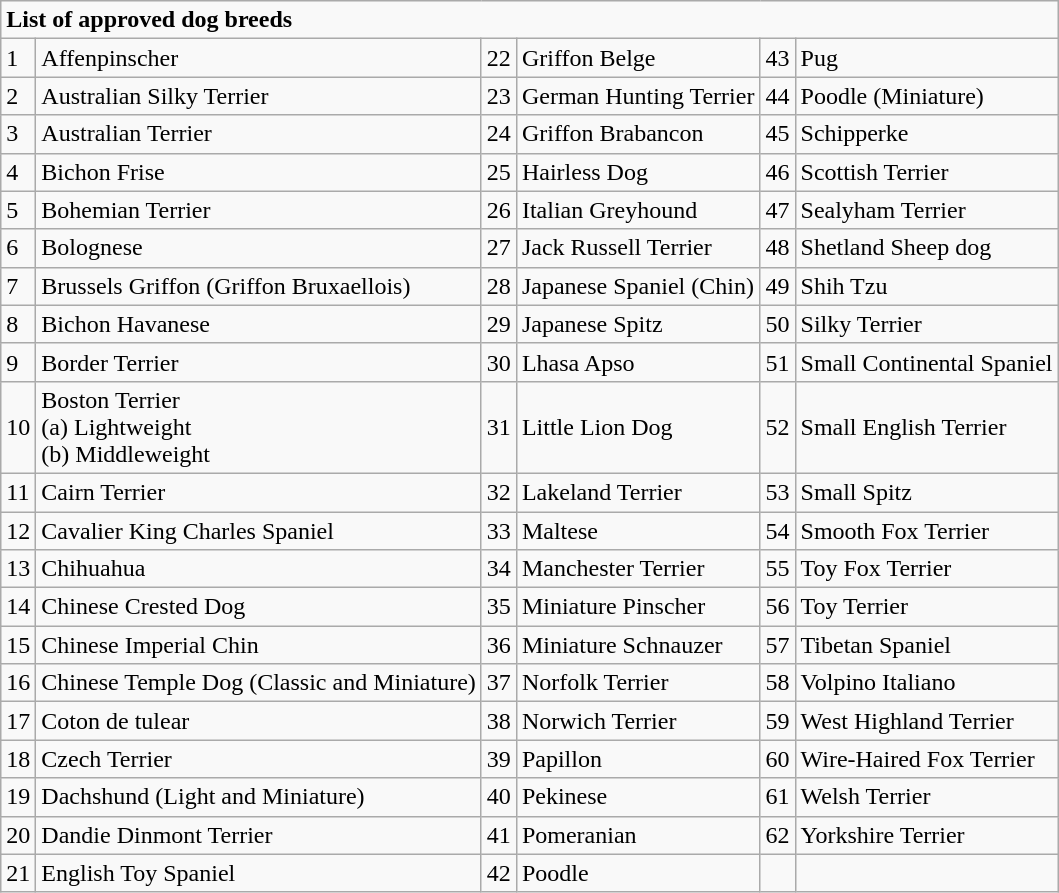<table class="wikitable">
<tr>
<td colspan="6"><strong>List of approved dog breeds</strong></td>
</tr>
<tr>
<td>1</td>
<td>Affenpinscher</td>
<td>22</td>
<td>Griffon Belge</td>
<td>43</td>
<td>Pug</td>
</tr>
<tr>
<td>2</td>
<td>Australian Silky Terrier</td>
<td>23</td>
<td>German Hunting Terrier</td>
<td>44</td>
<td>Poodle (Miniature)</td>
</tr>
<tr>
<td>3</td>
<td>Australian Terrier</td>
<td>24</td>
<td>Griffon Brabancon</td>
<td>45</td>
<td>Schipperke</td>
</tr>
<tr>
<td>4</td>
<td>Bichon Frise</td>
<td>25</td>
<td>Hairless Dog</td>
<td>46</td>
<td>Scottish Terrier</td>
</tr>
<tr>
<td>5</td>
<td>Bohemian Terrier</td>
<td>26</td>
<td>Italian Greyhound</td>
<td>47</td>
<td>Sealyham Terrier</td>
</tr>
<tr>
<td>6</td>
<td>Bolognese</td>
<td>27</td>
<td>Jack Russell Terrier</td>
<td>48</td>
<td>Shetland Sheep dog</td>
</tr>
<tr>
<td>7</td>
<td>Brussels Griffon (Griffon Bruxaellois)</td>
<td>28</td>
<td>Japanese Spaniel (Chin)</td>
<td>49</td>
<td>Shih Tzu</td>
</tr>
<tr>
<td>8</td>
<td>Bichon Havanese</td>
<td>29</td>
<td>Japanese Spitz</td>
<td>50</td>
<td>Silky Terrier</td>
</tr>
<tr>
<td>9</td>
<td>Border Terrier</td>
<td>30</td>
<td>Lhasa Apso</td>
<td>51</td>
<td>Small Continental Spaniel</td>
</tr>
<tr>
<td>10</td>
<td>Boston Terrier<br>(a) Lightweight<br>(b) Middleweight</td>
<td>31</td>
<td>Little Lion Dog</td>
<td>52</td>
<td>Small English Terrier</td>
</tr>
<tr>
<td>11</td>
<td>Cairn Terrier</td>
<td>32</td>
<td>Lakeland Terrier</td>
<td>53</td>
<td>Small Spitz</td>
</tr>
<tr>
<td>12</td>
<td>Cavalier King Charles Spaniel</td>
<td>33</td>
<td>Maltese</td>
<td>54</td>
<td>Smooth Fox Terrier</td>
</tr>
<tr>
<td>13</td>
<td>Chihuahua</td>
<td>34</td>
<td>Manchester Terrier</td>
<td>55</td>
<td>Toy Fox Terrier</td>
</tr>
<tr>
<td>14</td>
<td>Chinese Crested Dog</td>
<td>35</td>
<td>Miniature Pinscher</td>
<td>56</td>
<td>Toy Terrier</td>
</tr>
<tr>
<td>15</td>
<td>Chinese Imperial Chin</td>
<td>36</td>
<td>Miniature Schnauzer</td>
<td>57</td>
<td>Tibetan Spaniel</td>
</tr>
<tr>
<td>16</td>
<td>Chinese Temple Dog (Classic and Miniature)</td>
<td>37</td>
<td>Norfolk Terrier</td>
<td>58</td>
<td>Volpino Italiano</td>
</tr>
<tr>
<td>17</td>
<td>Coton de tulear</td>
<td>38</td>
<td>Norwich Terrier</td>
<td>59</td>
<td>West Highland Terrier</td>
</tr>
<tr>
<td>18</td>
<td>Czech Terrier</td>
<td>39</td>
<td>Papillon</td>
<td>60</td>
<td>Wire-Haired Fox Terrier</td>
</tr>
<tr>
<td>19</td>
<td>Dachshund (Light and Miniature)</td>
<td>40</td>
<td>Pekinese</td>
<td>61</td>
<td>Welsh Terrier</td>
</tr>
<tr>
<td>20</td>
<td>Dandie Dinmont Terrier</td>
<td>41</td>
<td>Pomeranian</td>
<td>62</td>
<td>Yorkshire Terrier</td>
</tr>
<tr>
<td>21</td>
<td>English Toy Spaniel</td>
<td>42</td>
<td>Poodle</td>
<td></td>
<td></td>
</tr>
</table>
